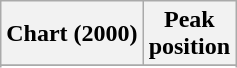<table class="wikitable sortable plainrowheaders" style="text-align:center">
<tr>
<th>Chart (2000)</th>
<th>Peak <br> position</th>
</tr>
<tr>
</tr>
<tr>
</tr>
<tr>
</tr>
</table>
